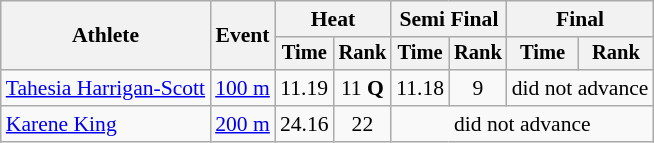<table class=wikitable style="font-size:90%">
<tr>
<th rowspan="2">Athlete</th>
<th rowspan="2">Event</th>
<th colspan="2">Heat</th>
<th colspan="2">Semi Final</th>
<th colspan="2">Final</th>
</tr>
<tr style="font-size:95%">
<th>Time</th>
<th>Rank</th>
<th>Time</th>
<th>Rank</th>
<th>Time</th>
<th>Rank</th>
</tr>
<tr align=center>
<td align=left><a href='#'>Tahesia Harrigan-Scott</a></td>
<td align=left><a href='#'>100 m</a></td>
<td>11.19</td>
<td>11 <strong>Q</strong></td>
<td>11.18</td>
<td>9</td>
<td colspan=2>did not advance</td>
</tr>
<tr align=center>
<td align=left><a href='#'>Karene King</a></td>
<td align=left><a href='#'>200 m</a></td>
<td>24.16</td>
<td>22</td>
<td colspan=4>did not advance</td>
</tr>
</table>
